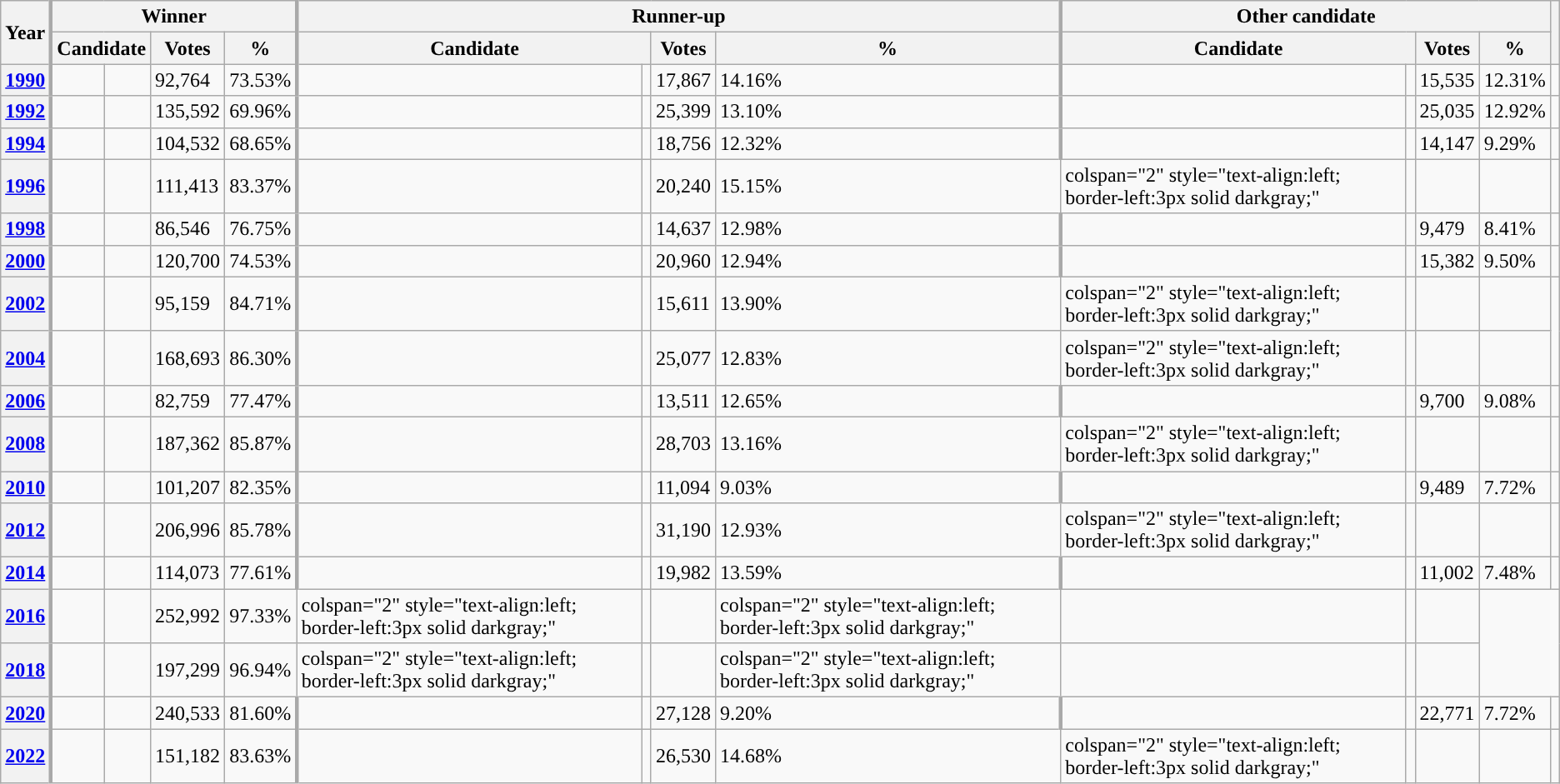<table class="wikitable sortable">
<tr>
<th scope=col rowspan="2">Year</th>
<th scope="col" style="border-left:3px solid darkgray;" colspan="4">Winner</th>
<th scope="col" style="border-left:3px solid darkgray;" colspan="4">Runner-up</th>
<th scope="col" style="border-left:3px solid darkgray;" colspan="4">Other candidate</th>
<th scope="col" class="unsortable" rowspan="2"></th>
</tr>
<tr>
<th scope="col" style="border-left:3px solid darkgray;" colspan="2">Candidate</th>
<th scope="col" data-sort-type="number">Votes</th>
<th scope="col"  data-sort-type="number">%</th>
<th scope="col" style="border-left:3px solid darkgray;" colspan="2">Candidate</th>
<th scope="col"  data-sort-type="number">Votes</th>
<th scope="col"  data-sort-type="number">%</th>
<th scope="col"  scope="col" style="border-left:3px solid darkgray;" colspan="2">Candidate</th>
<th scope="col"  data-sort-type="number">Votes</th>
<th scope="col"  data-sort-type="number">%</th>
</tr>
<tr>
<th scope="row"><a href='#'>1990</a></th>
<td style="text-align:left; border-left:3px solid darkgray; background-color:"></td>
<td> </td>
<td>92,764</td>
<td>73.53%</td>
<td style="text-align:left; border-left:3px solid darkgray; background-color:"></td>
<td> </td>
<td>17,867</td>
<td>14.16%</td>
<td style="text-align:left; border-left:3px solid darkgray; background-color:"></td>
<td> </td>
<td>15,535</td>
<td>12.31%</td>
<td style="text-align: center;"></td>
</tr>
<tr>
<th scope="row"><a href='#'>1992</a></th>
<td style="text-align:left; border-left:3px solid darkgray; background-color:"></td>
<td> </td>
<td>135,592</td>
<td>69.96%</td>
<td style="text-align:left; border-left:3px solid darkgray; background-color:"></td>
<td> </td>
<td>25,399</td>
<td>13.10%</td>
<td style="text-align:left; border-left:3px solid darkgray; background-color:"></td>
<td> </td>
<td>25,035</td>
<td>12.92%</td>
<td style="text-align: center;"></td>
</tr>
<tr>
<th scope="row"><a href='#'>1994</a></th>
<td style="text-align:left; border-left:3px solid darkgray; background-color:"></td>
<td> </td>
<td>104,532</td>
<td>68.65%</td>
<td style="text-align:left; border-left:3px solid darkgray; background-color:"></td>
<td> </td>
<td>18,756</td>
<td>12.32%</td>
<td style="text-align:left; border-left:3px solid darkgray; background-color:"></td>
<td> </td>
<td>14,147</td>
<td>9.29%</td>
<td style="text-align: center;"></td>
</tr>
<tr>
<th scope="row"><a href='#'>1996</a></th>
<td style="text-align:left; border-left:3px solid darkgray; background-color:"></td>
<td> </td>
<td>111,413</td>
<td>83.37%</td>
<td style="text-align:left; border-left:3px solid darkgray; background-color:"></td>
<td> </td>
<td>20,240</td>
<td>15.15%</td>
<td>colspan="2" style="text-align:left; border-left:3px solid darkgray;" </td>
<td></td>
<td></td>
<td style="text-align: center;"></td>
</tr>
<tr>
<th scope="row"><a href='#'>1998</a></th>
<td style="text-align:left; border-left:3px solid darkgray; background-color:"></td>
<td> </td>
<td>86,546</td>
<td>76.75%</td>
<td style="text-align:left; border-left:3px solid darkgray; background-color:"></td>
<td> </td>
<td>14,637</td>
<td>12.98%</td>
<td style="text-align:left; border-left:3px solid darkgray; background-color:"></td>
<td> </td>
<td>9,479</td>
<td>8.41%</td>
<td style="text-align: center;"></td>
</tr>
<tr>
<th scope="row"><a href='#'>2000</a></th>
<td style="text-align:left; border-left:3px solid darkgray; background-color:"></td>
<td> </td>
<td>120,700</td>
<td>74.53%</td>
<td style="text-align:left; border-left:3px solid darkgray; background-color:"></td>
<td> </td>
<td>20,960</td>
<td>12.94%</td>
<td style="text-align:left; border-left:3px solid darkgray; background-color:"></td>
<td> </td>
<td>15,382</td>
<td>9.50%</td>
<td style="text-align: center;"></td>
</tr>
<tr>
<th scope="row"><a href='#'>2002</a></th>
<td style="text-align:left; border-left:3px solid darkgray; background-color:"></td>
<td> </td>
<td>95,159</td>
<td>84.71%</td>
<td style="text-align:left; border-left:3px solid darkgray; background-color:"></td>
<td> </td>
<td>15,611</td>
<td>13.90%</td>
<td>colspan="2" style="text-align:left; border-left:3px solid darkgray;" </td>
<td></td>
<td></td>
<td style="text-align: center;"></td>
</tr>
<tr>
<th scope="row"><a href='#'>2004</a></th>
<td style="text-align:left; border-left:3px solid darkgray; background-color:"></td>
<td> </td>
<td>168,693</td>
<td>86.30%</td>
<td style="text-align:left; border-left:3px solid darkgray; background-color:"></td>
<td> </td>
<td>25,077</td>
<td>12.83%</td>
<td>colspan="2" style="text-align:left; border-left:3px solid darkgray;" </td>
<td></td>
<td></td>
<td style="text-align: center;"></td>
</tr>
<tr>
<th scope="row"><a href='#'>2006</a></th>
<td style="text-align:left; border-left:3px solid darkgray; background-color:"></td>
<td> </td>
<td>82,759</td>
<td>77.47%</td>
<td style="text-align:left; border-left:3px solid darkgray; background-color:"></td>
<td> </td>
<td>13,511</td>
<td>12.65%</td>
<td style="text-align:left; border-left:3px solid darkgray; background-color:"></td>
<td> </td>
<td>9,700</td>
<td>9.08%</td>
<td style="text-align: center;"></td>
</tr>
<tr>
<th scope="row"><a href='#'>2008</a></th>
<td style="text-align:left; border-left:3px solid darkgray; background-color:"></td>
<td> </td>
<td>187,362</td>
<td>85.87%</td>
<td style="text-align:left; border-left:3px solid darkgray; background-color:"></td>
<td> </td>
<td>28,703</td>
<td>13.16%</td>
<td>colspan="2" style="text-align:left; border-left:3px solid darkgray;" </td>
<td></td>
<td></td>
<td style="text-align: center;"></td>
</tr>
<tr>
<th scope="row"><a href='#'>2010</a></th>
<td style="text-align:left; border-left:3px solid darkgray; background-color:"></td>
<td> </td>
<td>101,207</td>
<td>82.35%</td>
<td style="text-align:left; border-left:3px solid darkgray; background-color:"></td>
<td> </td>
<td>11,094</td>
<td>9.03%</td>
<td style="text-align:left; border-left:3px solid darkgray; background-color:"></td>
<td> </td>
<td>9,489</td>
<td>7.72%</td>
<td style="text-align: center;"></td>
</tr>
<tr>
<th scope="row"><a href='#'>2012</a></th>
<td style="text-align:left; border-left:3px solid darkgray; background-color:"></td>
<td> </td>
<td>206,996</td>
<td>85.78%</td>
<td style="text-align:left; border-left:3px solid darkgray; background-color:"></td>
<td> </td>
<td>31,190</td>
<td>12.93%</td>
<td>colspan="2" style="text-align:left; border-left:3px solid darkgray;" </td>
<td></td>
<td></td>
<td style="text-align: center;"></td>
</tr>
<tr>
<th scope="row"><a href='#'>2014</a></th>
<td style="text-align:left; border-left:3px solid darkgray; background-color:"></td>
<td> </td>
<td>114,073</td>
<td>77.61%</td>
<td style="text-align:left; border-left:3px solid darkgray; background-color:"></td>
<td> </td>
<td>19,982</td>
<td>13.59%</td>
<td style="text-align:left; border-left:3px solid darkgray; background-color:"></td>
<td> </td>
<td>11,002</td>
<td>7.48%</td>
<td style="text-align: center;"></td>
</tr>
<tr>
<th scope="row"><a href='#'>2016</a></th>
<td style="text-align:left; border-left:3px solid darkgray; background-color:"></td>
<td> </td>
<td>252,992</td>
<td>97.33%</td>
<td>colspan="2" style="text-align:left; border-left:3px solid darkgray;" </td>
<td></td>
<td></td>
<td>colspan="2" style="text-align:left; border-left:3px solid darkgray;" </td>
<td></td>
<td></td>
<td style="text-align: center;"></td>
</tr>
<tr>
<th scope="row"><a href='#'>2018</a></th>
<td style="text-align:left; border-left:3px solid darkgray; background-color:"></td>
<td> </td>
<td>197,299</td>
<td>96.94%</td>
<td>colspan="2" style="text-align:left; border-left:3px solid darkgray;" </td>
<td></td>
<td></td>
<td>colspan="2" style="text-align:left; border-left:3px solid darkgray;" </td>
<td></td>
<td></td>
<td style="text-align: center;"></td>
</tr>
<tr>
<th scope="row"><a href='#'>2020</a></th>
<td style="text-align:left; border-left:3px solid darkgray; background-color:"></td>
<td> </td>
<td>240,533</td>
<td>81.60%</td>
<td style="text-align:left; border-left:3px solid darkgray; background-color:"></td>
<td> </td>
<td>27,128</td>
<td>9.20%</td>
<td style="text-align:left; border-left:3px solid darkgray; background-color:"></td>
<td> </td>
<td>22,771</td>
<td>7.72%</td>
<td style="text-align: center;"></td>
</tr>
<tr>
<th scope="row"><a href='#'>2022</a></th>
<td style="text-align:left; border-left:3px solid darkgray; background-color:"></td>
<td> </td>
<td>151,182</td>
<td>83.63%</td>
<td style="text-align:left; border-left:3px solid darkgray; background-color:"></td>
<td> </td>
<td>26,530</td>
<td>14.68%</td>
<td>colspan="2" style="text-align:left; border-left:3px solid darkgray;" </td>
<td></td>
<td></td>
<td style="text-align: center;"></td>
</tr>
</table>
